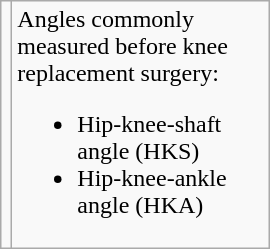<table width="180" align="right" class="wikitable">
<tr style="vertical-align: top;">
<td></td>
<td>Angles commonly measured before knee replacement surgery:<br><ul><li>Hip-knee-shaft angle (HKS)</li><li>Hip-knee-ankle angle (HKA)</li></ul></td>
</tr>
</table>
